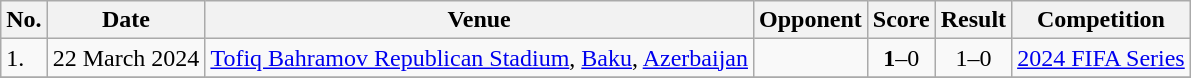<table class="wikitable">
<tr>
<th>No.</th>
<th>Date</th>
<th>Venue</th>
<th>Opponent</th>
<th>Score</th>
<th>Result</th>
<th>Competition</th>
</tr>
<tr>
<td>1.</td>
<td>22 March 2024</td>
<td><a href='#'>Tofiq Bahramov Republican Stadium</a>, <a href='#'>Baku</a>, <a href='#'>Azerbaijan</a></td>
<td></td>
<td align=center><strong>1</strong>–0</td>
<td align=center>1–0</td>
<td><a href='#'>2024 FIFA Series</a></td>
</tr>
<tr>
</tr>
</table>
